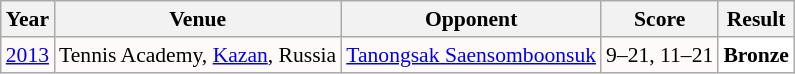<table class="sortable wikitable" style="font-size: 90%;">
<tr>
<th>Year</th>
<th>Venue</th>
<th>Opponent</th>
<th>Score</th>
<th>Result</th>
</tr>
<tr style="background:#FFFAFA">
<td align="center"><a href='#'>2013</a></td>
<td align="left">Tennis Academy, <a href='#'>Kazan</a>, Russia</td>
<td align="left"> <a href='#'>Tanongsak Saensomboonsuk</a></td>
<td align="left">9–21, 11–21</td>
<td style="text-align:left; background:white"> <strong>Bronze</strong></td>
</tr>
</table>
